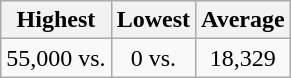<table class="wikitable">
<tr>
<th>Highest</th>
<th>Lowest</th>
<th>Average</th>
</tr>
<tr>
<td align="center">55,000 vs. </td>
<td align="center">0 vs. </td>
<td align="center">18,329</td>
</tr>
</table>
